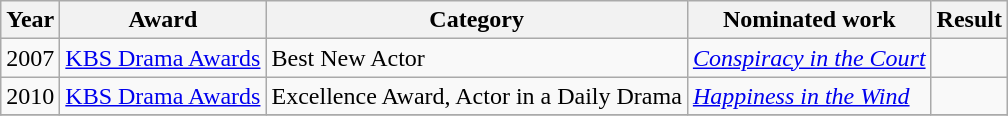<table class="wikitable">
<tr>
<th>Year</th>
<th>Award</th>
<th>Category</th>
<th>Nominated work</th>
<th>Result</th>
</tr>
<tr>
<td>2007</td>
<td><a href='#'>KBS Drama Awards</a></td>
<td>Best New Actor</td>
<td><em><a href='#'>Conspiracy in the Court</a></em></td>
<td></td>
</tr>
<tr>
<td>2010</td>
<td><a href='#'>KBS Drama Awards</a></td>
<td>Excellence Award, Actor in a Daily Drama</td>
<td><em><a href='#'>Happiness in the Wind</a></em></td>
<td></td>
</tr>
<tr>
</tr>
</table>
